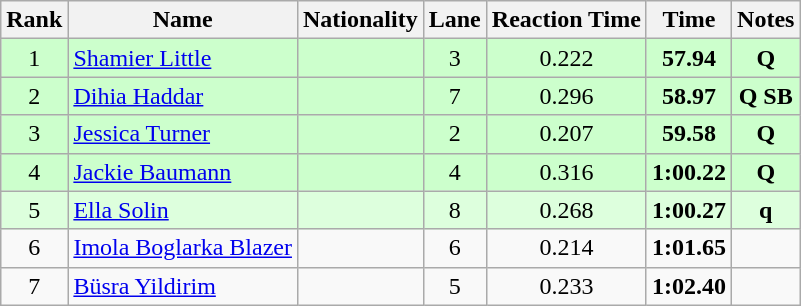<table class="wikitable sortable" style="text-align:center">
<tr>
<th>Rank</th>
<th>Name</th>
<th>Nationality</th>
<th>Lane</th>
<th>Reaction Time</th>
<th>Time</th>
<th>Notes</th>
</tr>
<tr bgcolor=ccffcc>
<td>1</td>
<td align=left><a href='#'>Shamier Little</a></td>
<td align=left></td>
<td>3</td>
<td>0.222</td>
<td><strong>57.94</strong></td>
<td><strong>Q</strong></td>
</tr>
<tr bgcolor=ccffcc>
<td>2</td>
<td align=left><a href='#'>Dihia Haddar</a></td>
<td align=left></td>
<td>7</td>
<td>0.296</td>
<td><strong>58.97</strong></td>
<td><strong>Q SB</strong></td>
</tr>
<tr bgcolor=ccffcc>
<td>3</td>
<td align=left><a href='#'>Jessica Turner</a></td>
<td align=left></td>
<td>2</td>
<td>0.207</td>
<td><strong>59.58</strong></td>
<td><strong>Q</strong></td>
</tr>
<tr bgcolor=ccffcc>
<td>4</td>
<td align=left><a href='#'>Jackie Baumann</a></td>
<td align=left></td>
<td>4</td>
<td>0.316</td>
<td><strong>1:00.22</strong></td>
<td><strong>Q</strong></td>
</tr>
<tr bgcolor=ddffdd>
<td>5</td>
<td align=left><a href='#'>Ella Solin</a></td>
<td align=left></td>
<td>8</td>
<td>0.268</td>
<td><strong>1:00.27</strong></td>
<td><strong>q</strong></td>
</tr>
<tr>
<td>6</td>
<td align=left><a href='#'>Imola Boglarka Blazer</a></td>
<td align=left></td>
<td>6</td>
<td>0.214</td>
<td><strong>1:01.65</strong></td>
<td></td>
</tr>
<tr>
<td>7</td>
<td align=left><a href='#'>Büsra Yildirim</a></td>
<td align=left></td>
<td>5</td>
<td>0.233</td>
<td><strong>1:02.40</strong></td>
<td></td>
</tr>
</table>
